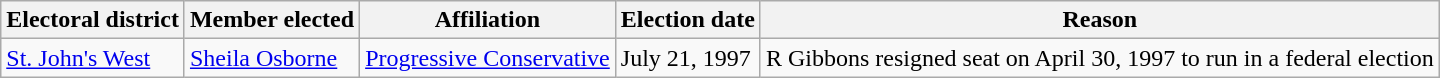<table class="wikitable sortable">
<tr>
<th>Electoral district</th>
<th>Member elected</th>
<th>Affiliation</th>
<th>Election date</th>
<th>Reason</th>
</tr>
<tr>
<td><a href='#'>St. John's West</a></td>
<td><a href='#'>Sheila Osborne</a></td>
<td><a href='#'>Progressive Conservative</a></td>
<td>July 21, 1997</td>
<td>R Gibbons resigned seat on April 30, 1997 to run in a federal election</td>
</tr>
</table>
